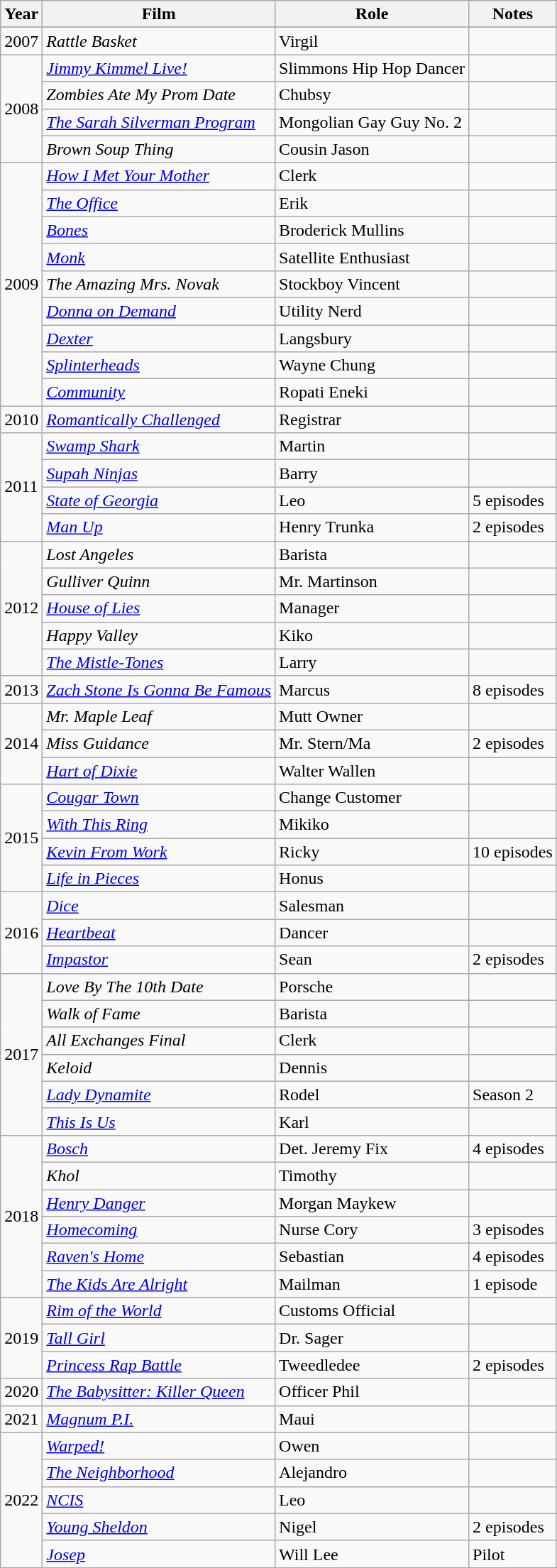<table class="wikitable">
<tr>
<th>Year</th>
<th>Film</th>
<th>Role</th>
<th>Notes</th>
</tr>
<tr>
</tr>
<tr>
<td>2007</td>
<td><em>Rattle Basket</em></td>
<td>Virgil</td>
<td></td>
</tr>
<tr>
<td rowspan=4>2008</td>
<td><em><a href='#'>Jimmy Kimmel Live!</a></em></td>
<td>Slimmons Hip Hop Dancer</td>
<td></td>
</tr>
<tr>
<td><em>Zombies Ate My Prom Date</em></td>
<td>Chubsy</td>
<td></td>
</tr>
<tr>
<td><em><a href='#'>The Sarah Silverman Program</a></em></td>
<td>Mongolian Gay Guy No. 2</td>
<td></td>
</tr>
<tr>
<td><em>Brown Soup Thing</em></td>
<td>Cousin Jason</td>
<td></td>
</tr>
<tr>
<td rowspan=9>2009</td>
<td><em><a href='#'>How I Met Your Mother</a></em></td>
<td>Clerk</td>
<td></td>
</tr>
<tr>
<td><em><a href='#'>The Office</a></em></td>
<td>Erik</td>
<td></td>
</tr>
<tr>
<td><em><a href='#'>Bones</a></em></td>
<td>Broderick Mullins</td>
<td></td>
</tr>
<tr>
<td><em><a href='#'>Monk</a></em></td>
<td>Satellite Enthusiast</td>
<td></td>
</tr>
<tr>
<td><em>The Amazing Mrs. Novak</em></td>
<td>Stockboy Vincent</td>
<td></td>
</tr>
<tr>
<td><em><a href='#'>Donna on Demand</a></em></td>
<td>Utility Nerd</td>
<td></td>
</tr>
<tr>
<td><em><a href='#'>Dexter</a></em></td>
<td>Langsbury</td>
<td></td>
</tr>
<tr>
<td><em><a href='#'>Splinterheads</a></em></td>
<td>Wayne Chung</td>
<td></td>
</tr>
<tr>
<td><em><a href='#'>Community</a></em></td>
<td>Ropati Eneki</td>
<td></td>
</tr>
<tr>
<td>2010</td>
<td><em><a href='#'>Romantically Challenged</a></em></td>
<td>Registrar</td>
<td></td>
</tr>
<tr>
<td rowspan=4>2011</td>
<td><em><a href='#'>Swamp Shark</a></em></td>
<td>Martin</td>
<td></td>
</tr>
<tr>
<td><em><a href='#'>Supah Ninjas</a></em></td>
<td>Barry</td>
<td></td>
</tr>
<tr>
<td><em><a href='#'>State of Georgia</a></em></td>
<td>Leo</td>
<td>5 episodes</td>
</tr>
<tr>
<td><em><a href='#'>Man Up</a></em></td>
<td>Henry Trunka</td>
<td>2 episodes</td>
</tr>
<tr>
<td rowspan=5>2012</td>
<td><em>Lost Angeles</em></td>
<td>Barista</td>
<td></td>
</tr>
<tr>
<td><em>Gulliver Quinn</em></td>
<td>Mr. Martinson</td>
<td></td>
</tr>
<tr>
<td><em><a href='#'>House of Lies</a></em></td>
<td>Manager</td>
<td></td>
</tr>
<tr>
<td><em>Happy Valley</em></td>
<td>Kiko</td>
<td></td>
</tr>
<tr>
<td><em><a href='#'>The Mistle-Tones</a></em></td>
<td>Larry</td>
<td></td>
</tr>
<tr>
<td rowspan=1>2013</td>
<td><em><a href='#'>Zach Stone Is Gonna Be Famous</a></em></td>
<td>Marcus</td>
<td>8 episodes</td>
</tr>
<tr>
<td rowspan=3>2014</td>
<td><em>Mr. Maple Leaf</em></td>
<td>Mutt Owner</td>
<td></td>
</tr>
<tr>
<td><em>Miss Guidance</em></td>
<td>Mr. Stern/Ma</td>
<td>2 episodes</td>
</tr>
<tr>
<td><em><a href='#'>Hart of Dixie</a></em></td>
<td>Walter Wallen</td>
<td></td>
</tr>
<tr>
<td rowspan=4>2015</td>
<td><em><a href='#'>Cougar Town</a></em></td>
<td>Change Customer</td>
<td></td>
</tr>
<tr>
<td><em><a href='#'>With This Ring</a></em></td>
<td>Mikiko</td>
<td></td>
</tr>
<tr>
<td><em><a href='#'>Kevin From Work</a></em></td>
<td>Ricky</td>
<td>10 episodes</td>
</tr>
<tr>
<td><em><a href='#'>Life in Pieces</a></em></td>
<td>Honus</td>
<td></td>
</tr>
<tr>
<td rowspan=3>2016</td>
<td><em><a href='#'>Dice</a></em></td>
<td>Salesman</td>
<td></td>
</tr>
<tr>
<td><em><a href='#'>Heartbeat</a></em></td>
<td>Dancer</td>
<td></td>
</tr>
<tr>
<td><em><a href='#'>Impastor</a></em></td>
<td>Sean</td>
<td>2 episodes</td>
</tr>
<tr>
<td rowspan=6>2017</td>
<td><em>Love By The 10th Date</em></td>
<td>Porsche</td>
<td></td>
</tr>
<tr>
<td><em>Walk of Fame</em></td>
<td>Barista</td>
<td></td>
</tr>
<tr>
<td><em>All Exchanges Final</em></td>
<td>Clerk</td>
<td></td>
</tr>
<tr>
<td><em>Keloid</em></td>
<td>Dennis</td>
<td></td>
</tr>
<tr>
<td><em><a href='#'>Lady Dynamite</a></em></td>
<td>Rodel</td>
<td>Season 2</td>
</tr>
<tr>
<td><em><a href='#'>This Is Us</a></em></td>
<td>Karl</td>
<td></td>
</tr>
<tr>
<td rowspan=6>2018</td>
<td><em><a href='#'>Bosch</a></em></td>
<td>Det. Jeremy Fix</td>
<td>4 episodes</td>
</tr>
<tr>
<td><em>Khol</em></td>
<td>Timothy</td>
<td></td>
</tr>
<tr>
<td><em><a href='#'>Henry Danger</a></em></td>
<td>Morgan Maykew</td>
<td></td>
</tr>
<tr>
<td><em><a href='#'>Homecoming</a></em></td>
<td>Nurse Cory</td>
<td>3 episodes</td>
</tr>
<tr>
<td><em><a href='#'>Raven's Home</a></em></td>
<td>Sebastian</td>
<td>4 episodes</td>
</tr>
<tr>
<td><em><a href='#'>The Kids Are Alright</a></em></td>
<td>Mailman</td>
<td>1 episode</td>
</tr>
<tr>
<td rowspan=3>2019</td>
<td><em><a href='#'>Rim of the World</a></em></td>
<td>Customs Official</td>
<td></td>
</tr>
<tr>
<td><em><a href='#'>Tall Girl</a></em></td>
<td>Dr. Sager</td>
<td></td>
</tr>
<tr>
<td><em><a href='#'>Princess Rap Battle</a></em></td>
<td>Tweedledee</td>
<td>2 episodes</td>
</tr>
<tr>
<td rowspan=1>2020</td>
<td><em><a href='#'>The Babysitter: Killer Queen</a></em></td>
<td>Officer Phil</td>
<td></td>
</tr>
<tr>
<td rowspan=1>2021</td>
<td><em><a href='#'>Magnum P.I.</a></em></td>
<td>Maui</td>
<td></td>
</tr>
<tr>
<td rowspan=5>2022</td>
<td><em><a href='#'>Warped!</a></em></td>
<td>Owen</td>
</tr>
<tr>
<td><em><a href='#'>The Neighborhood</a></em></td>
<td>Alejandro</td>
<td></td>
</tr>
<tr>
<td><em><a href='#'>NCIS</a></em></td>
<td>Leo</td>
<td></td>
</tr>
<tr>
<td><em><a href='#'>Young Sheldon</a></em></td>
<td>Nigel</td>
<td>2 episodes</td>
</tr>
<tr>
<td><em><a href='#'>Josep</a></em></td>
<td>Will Lee</td>
<td>Pilot</td>
</tr>
<tr>
</tr>
</table>
